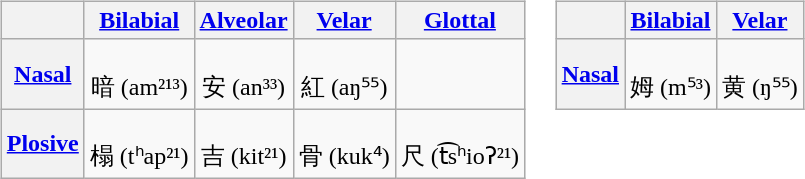<table>
<tr>
<td valign="top"><br><table class="wikitable" style="text-align:center;">
<tr>
<th></th>
<th><a href='#'>Bilabial</a></th>
<th><a href='#'>Alveolar</a></th>
<th><a href='#'>Velar</a></th>
<th><a href='#'>Glottal</a></th>
</tr>
<tr>
<th><a href='#'>Nasal</a></th>
<td><br>暗 (am²¹³)</td>
<td><br>安 (an³³)</td>
<td><br>紅 (aŋ⁵⁵)</td>
<td></td>
</tr>
<tr>
<th><a href='#'>Plosive</a></th>
<td><br>榻 (tʰap²¹)</td>
<td><br>吉 (kit²¹)</td>
<td><br>骨 (kuk⁴)</td>
<td><br>尺 (t͡sʰioʔ²¹)</td>
</tr>
</table>
</td>
<td valign="top"><br><table class="wikitable" style="text-align:center;">
<tr>
<th></th>
<th><a href='#'>Bilabial</a></th>
<th><a href='#'>Velar</a></th>
</tr>
<tr>
<th><a href='#'>Nasal</a></th>
<td><br>姆 (m⁵³)</td>
<td><br>黄 (ŋ⁵⁵)</td>
</tr>
</table>
</td>
</tr>
</table>
